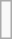<table class="wikitable mw-collapsible mw-collapsed">
<tr>
<td><br>










</td>
</tr>
</table>
